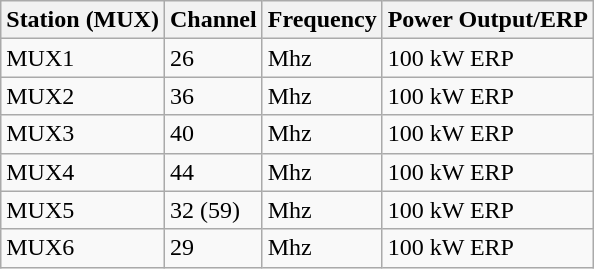<table class="wikitable">
<tr>
<th>Station (MUX)</th>
<th>Channel</th>
<th>Frequency</th>
<th>Power Output/ERP</th>
</tr>
<tr>
<td>MUX1</td>
<td>26</td>
<td>Mhz</td>
<td>100 kW ERP</td>
</tr>
<tr>
<td>MUX2</td>
<td>36</td>
<td>Mhz</td>
<td>100 kW ERP</td>
</tr>
<tr>
<td>MUX3</td>
<td>40</td>
<td>Mhz</td>
<td>100 kW ERP</td>
</tr>
<tr>
<td>MUX4</td>
<td>44</td>
<td>Mhz</td>
<td>100 kW ERP</td>
</tr>
<tr>
<td>MUX5</td>
<td>32 (59)</td>
<td>Mhz</td>
<td>100 kW ERP</td>
</tr>
<tr>
<td>MUX6</td>
<td>29</td>
<td>Mhz</td>
<td>100 kW ERP</td>
</tr>
</table>
